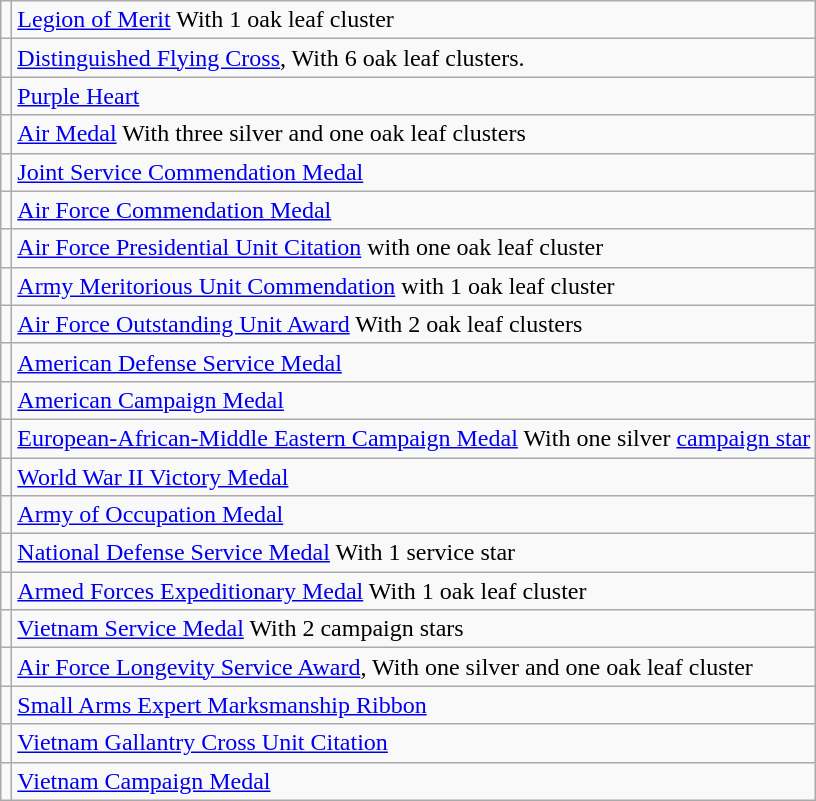<table class="wikitable" border:>
<tr>
<td></td>
<td><a href='#'>Legion of Merit</a> With 1 oak leaf cluster</td>
</tr>
<tr>
<td></td>
<td><a href='#'>Distinguished Flying Cross</a>, With 6 oak leaf clusters.</td>
</tr>
<tr>
<td></td>
<td><a href='#'>Purple Heart</a></td>
</tr>
<tr>
<td></td>
<td><a href='#'>Air Medal</a> With three silver and one oak leaf clusters</td>
</tr>
<tr>
<td></td>
<td><a href='#'>Joint Service Commendation Medal</a></td>
</tr>
<tr>
<td></td>
<td><a href='#'>Air Force Commendation Medal</a></td>
</tr>
<tr>
<td></td>
<td><a href='#'>Air Force Presidential Unit Citation</a> with one oak leaf cluster</td>
</tr>
<tr>
<td></td>
<td><a href='#'>Army Meritorious Unit Commendation</a> with 1 oak leaf cluster</td>
</tr>
<tr>
<td></td>
<td><a href='#'>Air Force Outstanding Unit Award</a> With 2 oak leaf clusters</td>
</tr>
<tr>
<td></td>
<td><a href='#'>American Defense Service Medal</a></td>
</tr>
<tr>
<td></td>
<td><a href='#'>American Campaign Medal</a></td>
</tr>
<tr>
<td></td>
<td><a href='#'>European-African-Middle Eastern Campaign Medal</a> With one silver <a href='#'>campaign star</a></td>
</tr>
<tr>
<td></td>
<td><a href='#'>World War II Victory Medal</a></td>
</tr>
<tr>
<td></td>
<td><a href='#'>Army of Occupation Medal</a></td>
</tr>
<tr>
<td></td>
<td><a href='#'>National Defense Service Medal</a> With 1 service star</td>
</tr>
<tr>
<td></td>
<td><a href='#'>Armed Forces Expeditionary Medal</a> With 1 oak leaf cluster</td>
</tr>
<tr>
<td></td>
<td><a href='#'>Vietnam Service Medal</a> With 2 campaign stars</td>
</tr>
<tr>
<td></td>
<td><a href='#'>Air Force Longevity Service Award</a>, With one silver and one oak leaf cluster</td>
</tr>
<tr>
<td></td>
<td><a href='#'>Small Arms Expert Marksmanship Ribbon</a></td>
</tr>
<tr>
<td></td>
<td><a href='#'>Vietnam Gallantry Cross Unit Citation</a></td>
</tr>
<tr>
<td></td>
<td><a href='#'>Vietnam Campaign Medal</a></td>
</tr>
</table>
